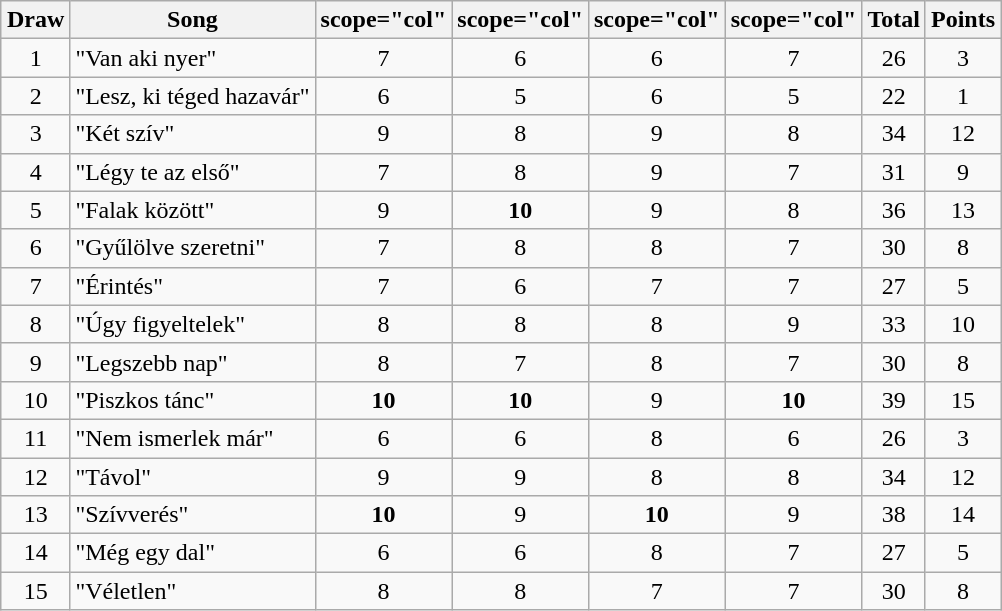<table class="wikitable collapsible" style="margin: 1em auto 1em auto; text-align:center;">
<tr>
<th>Draw</th>
<th>Song</th>
<th>scope="col" </th>
<th>scope="col" </th>
<th>scope="col" </th>
<th>scope="col" </th>
<th>Total</th>
<th>Points</th>
</tr>
<tr>
<td>1</td>
<td align="left">"Van aki nyer"</td>
<td>7</td>
<td>6</td>
<td>6</td>
<td>7</td>
<td>26</td>
<td>3</td>
</tr>
<tr>
<td>2</td>
<td align="left">"Lesz, ki téged hazavár"</td>
<td>6</td>
<td>5</td>
<td>6</td>
<td>5</td>
<td>22</td>
<td>1</td>
</tr>
<tr>
<td>3</td>
<td align="left">"Két szív"</td>
<td>9</td>
<td>8</td>
<td>9</td>
<td>8</td>
<td>34</td>
<td>12</td>
</tr>
<tr>
<td>4</td>
<td align="left">"Légy te az első"</td>
<td>7</td>
<td>8</td>
<td>9</td>
<td>7</td>
<td>31</td>
<td>9</td>
</tr>
<tr>
<td>5</td>
<td align="left">"Falak között"</td>
<td>9</td>
<td><strong>10</strong></td>
<td>9</td>
<td>8</td>
<td>36</td>
<td>13</td>
</tr>
<tr>
<td>6</td>
<td align="left">"Gyűlölve szeretni"</td>
<td>7</td>
<td>8</td>
<td>8</td>
<td>7</td>
<td>30</td>
<td>8</td>
</tr>
<tr>
<td>7</td>
<td align="left">"Érintés"</td>
<td>7</td>
<td>6</td>
<td>7</td>
<td>7</td>
<td>27</td>
<td>5</td>
</tr>
<tr>
<td>8</td>
<td align="left">"Úgy figyeltelek"</td>
<td>8</td>
<td>8</td>
<td>8</td>
<td>9</td>
<td>33</td>
<td>10</td>
</tr>
<tr>
<td>9</td>
<td align="left">"Legszebb nap"</td>
<td>8</td>
<td>7</td>
<td>8</td>
<td>7</td>
<td>30</td>
<td>8</td>
</tr>
<tr>
<td>10</td>
<td align="left">"Piszkos tánc"</td>
<td><strong>10</strong></td>
<td><strong>10</strong></td>
<td>9</td>
<td><strong>10</strong></td>
<td>39</td>
<td>15</td>
</tr>
<tr>
<td>11</td>
<td align="left">"Nem ismerlek már"</td>
<td>6</td>
<td>6</td>
<td>8</td>
<td>6</td>
<td>26</td>
<td>3</td>
</tr>
<tr>
<td>12</td>
<td align="left">"Távol"</td>
<td>9</td>
<td>9</td>
<td>8</td>
<td>8</td>
<td>34</td>
<td>12</td>
</tr>
<tr>
<td>13</td>
<td align="left">"Szívverés"</td>
<td><strong>10</strong></td>
<td>9</td>
<td><strong>10</strong></td>
<td>9</td>
<td>38</td>
<td>14</td>
</tr>
<tr>
<td>14</td>
<td align="left">"Még egy dal"</td>
<td>6</td>
<td>6</td>
<td>8</td>
<td>7</td>
<td>27</td>
<td>5</td>
</tr>
<tr>
<td>15</td>
<td align="left">"Véletlen"</td>
<td>8</td>
<td>8</td>
<td>7</td>
<td>7</td>
<td>30</td>
<td>8</td>
</tr>
</table>
